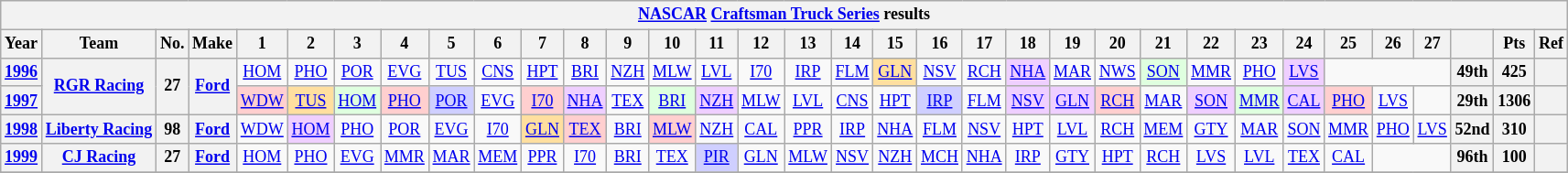<table class="wikitable" style="text-align:center; font-size:75%">
<tr>
<th colspan=45><a href='#'>NASCAR</a> <a href='#'>Craftsman Truck Series</a> results</th>
</tr>
<tr>
<th>Year</th>
<th>Team</th>
<th>No.</th>
<th>Make</th>
<th>1</th>
<th>2</th>
<th>3</th>
<th>4</th>
<th>5</th>
<th>6</th>
<th>7</th>
<th>8</th>
<th>9</th>
<th>10</th>
<th>11</th>
<th>12</th>
<th>13</th>
<th>14</th>
<th>15</th>
<th>16</th>
<th>17</th>
<th>18</th>
<th>19</th>
<th>20</th>
<th>21</th>
<th>22</th>
<th>23</th>
<th>24</th>
<th>25</th>
<th>26</th>
<th>27</th>
<th></th>
<th>Pts</th>
<th>Ref</th>
</tr>
<tr>
<th><a href='#'>1996</a></th>
<th rowspan=2><a href='#'>RGR Racing</a></th>
<th rowspan=2>27</th>
<th rowspan=2><a href='#'>Ford</a></th>
<td><a href='#'>HOM</a></td>
<td><a href='#'>PHO</a></td>
<td><a href='#'>POR</a></td>
<td><a href='#'>EVG</a></td>
<td><a href='#'>TUS</a></td>
<td><a href='#'>CNS</a></td>
<td><a href='#'>HPT</a></td>
<td><a href='#'>BRI</a></td>
<td><a href='#'>NZH</a></td>
<td><a href='#'>MLW</a></td>
<td><a href='#'>LVL</a></td>
<td><a href='#'>I70</a></td>
<td><a href='#'>IRP</a></td>
<td><a href='#'>FLM</a></td>
<td style="background:#FFDF9F;"><a href='#'>GLN</a><br></td>
<td><a href='#'>NSV</a></td>
<td><a href='#'>RCH</a></td>
<td style="background:#EFCFFF;"><a href='#'>NHA</a><br></td>
<td><a href='#'>MAR</a></td>
<td><a href='#'>NWS</a></td>
<td style="background:#DFFFDF;"><a href='#'>SON</a><br></td>
<td><a href='#'>MMR</a></td>
<td><a href='#'>PHO</a></td>
<td style="background:#EFCFFF;"><a href='#'>LVS</a><br></td>
<td colspan=3></td>
<th>49th</th>
<th>425</th>
<th></th>
</tr>
<tr>
<th><a href='#'>1997</a></th>
<td style="background:#FFCFCF;"><a href='#'>WDW</a><br></td>
<td style="background:#FFDF9F;"><a href='#'>TUS</a><br></td>
<td style="background:#DFFFDF;"><a href='#'>HOM</a><br></td>
<td style="background:#FFCFCF;"><a href='#'>PHO</a><br></td>
<td style="background:#CFCFFF;"><a href='#'>POR</a><br></td>
<td><a href='#'>EVG</a></td>
<td style="background:#FFCFCF;"><a href='#'>I70</a><br></td>
<td style="background:#EFCFFF;"><a href='#'>NHA</a><br></td>
<td><a href='#'>TEX</a></td>
<td style="background:#DFFFDF;"><a href='#'>BRI</a><br></td>
<td style="background:#EFCFFF;"><a href='#'>NZH</a><br></td>
<td><a href='#'>MLW</a></td>
<td><a href='#'>LVL</a></td>
<td><a href='#'>CNS</a></td>
<td><a href='#'>HPT</a></td>
<td style="background:#CFCFFF;"><a href='#'>IRP</a><br></td>
<td><a href='#'>FLM</a></td>
<td style="background:#EFCFFF;"><a href='#'>NSV</a><br></td>
<td style="background:#EFCFFF;"><a href='#'>GLN</a><br></td>
<td style="background:#FFCFCF;"><a href='#'>RCH</a><br></td>
<td><a href='#'>MAR</a></td>
<td style="background:#EFCFFF;"><a href='#'>SON</a><br></td>
<td style="background:#DFFFDF;"><a href='#'>MMR</a><br></td>
<td style="background:#EFCFFF;"><a href='#'>CAL</a><br></td>
<td style="background:#FFCFCF;"><a href='#'>PHO</a><br></td>
<td><a href='#'>LVS</a></td>
<td></td>
<th>29th</th>
<th>1306</th>
<th></th>
</tr>
<tr>
<th><a href='#'>1998</a></th>
<th><a href='#'>Liberty Racing</a></th>
<th>98</th>
<th><a href='#'>Ford</a></th>
<td><a href='#'>WDW</a></td>
<td style="background:#EFCFFF;"><a href='#'>HOM</a><br></td>
<td><a href='#'>PHO</a></td>
<td><a href='#'>POR</a></td>
<td><a href='#'>EVG</a></td>
<td><a href='#'>I70</a></td>
<td style="background:#FFDF9F;"><a href='#'>GLN</a><br></td>
<td style="background:#FFCFCF;"><a href='#'>TEX</a><br></td>
<td><a href='#'>BRI</a></td>
<td style="background:#FFCFCF;"><a href='#'>MLW</a><br></td>
<td><a href='#'>NZH</a></td>
<td><a href='#'>CAL</a></td>
<td><a href='#'>PPR</a></td>
<td><a href='#'>IRP</a></td>
<td><a href='#'>NHA</a></td>
<td><a href='#'>FLM</a></td>
<td><a href='#'>NSV</a></td>
<td><a href='#'>HPT</a></td>
<td><a href='#'>LVL</a></td>
<td><a href='#'>RCH</a></td>
<td><a href='#'>MEM</a></td>
<td><a href='#'>GTY</a></td>
<td><a href='#'>MAR</a></td>
<td><a href='#'>SON</a></td>
<td><a href='#'>MMR</a></td>
<td><a href='#'>PHO</a></td>
<td><a href='#'>LVS</a></td>
<th>52nd</th>
<th>310</th>
<th></th>
</tr>
<tr>
<th><a href='#'>1999</a></th>
<th><a href='#'>CJ Racing</a></th>
<th>27</th>
<th><a href='#'>Ford</a></th>
<td><a href='#'>HOM</a></td>
<td><a href='#'>PHO</a></td>
<td><a href='#'>EVG</a></td>
<td><a href='#'>MMR</a></td>
<td><a href='#'>MAR</a></td>
<td><a href='#'>MEM</a></td>
<td><a href='#'>PPR</a></td>
<td><a href='#'>I70</a></td>
<td><a href='#'>BRI</a></td>
<td><a href='#'>TEX</a></td>
<td style="background:#CFCFFF;"><a href='#'>PIR</a><br></td>
<td><a href='#'>GLN</a></td>
<td><a href='#'>MLW</a></td>
<td><a href='#'>NSV</a></td>
<td><a href='#'>NZH</a></td>
<td><a href='#'>MCH</a></td>
<td><a href='#'>NHA</a></td>
<td><a href='#'>IRP</a></td>
<td><a href='#'>GTY</a></td>
<td><a href='#'>HPT</a></td>
<td><a href='#'>RCH</a></td>
<td><a href='#'>LVS</a></td>
<td><a href='#'>LVL</a></td>
<td><a href='#'>TEX</a></td>
<td><a href='#'>CAL</a></td>
<td colspan=2></td>
<th>96th</th>
<th>100</th>
<th></th>
</tr>
<tr>
</tr>
</table>
